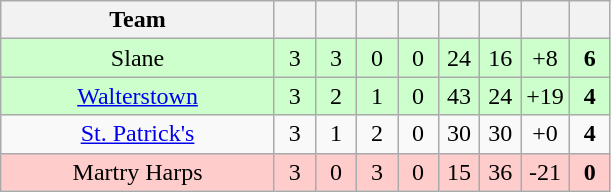<table class="wikitable" style="text-align:center">
<tr>
<th style="width:175px;">Team</th>
<th width="20"></th>
<th width="20"></th>
<th width="20"></th>
<th width="20"></th>
<th width="20"></th>
<th width="20"></th>
<th width="20"></th>
<th width="20"></th>
</tr>
<tr style="background:#cfc;">
<td>Slane</td>
<td>3</td>
<td>3</td>
<td>0</td>
<td>0</td>
<td>24</td>
<td>16</td>
<td>+8</td>
<td><strong>6</strong></td>
</tr>
<tr style="background:#cfc;">
<td><a href='#'>Walterstown</a></td>
<td>3</td>
<td>2</td>
<td>1</td>
<td>0</td>
<td>43</td>
<td>24</td>
<td>+19</td>
<td><strong>4</strong></td>
</tr>
<tr>
<td><a href='#'>St. Patrick's</a></td>
<td>3</td>
<td>1</td>
<td>2</td>
<td>0</td>
<td>30</td>
<td>30</td>
<td>+0</td>
<td><strong>4</strong></td>
</tr>
<tr style="background:#fcc;">
<td>Martry Harps</td>
<td>3</td>
<td>0</td>
<td>3</td>
<td>0</td>
<td>15</td>
<td>36</td>
<td>-21</td>
<td><strong>0</strong></td>
</tr>
</table>
